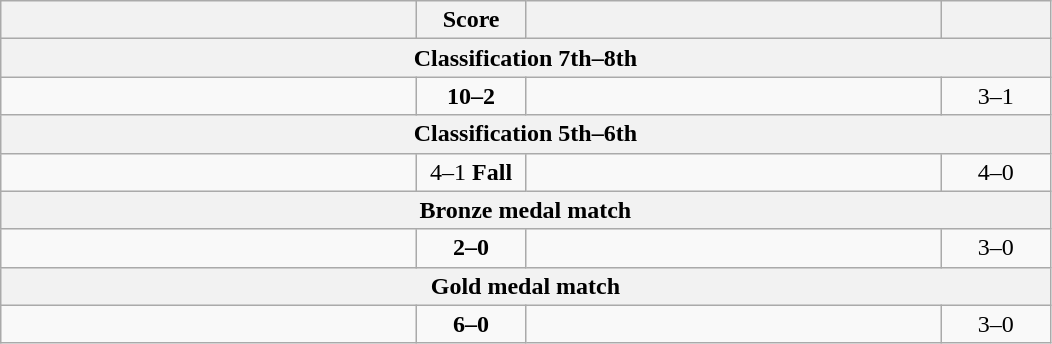<table class="wikitable" style="text-align: left; ">
<tr>
<th align="right" width="270"></th>
<th width="65">Score</th>
<th align="left" width="270"></th>
<th width="65"></th>
</tr>
<tr>
<th colspan=4>Classification 7th–8th</th>
</tr>
<tr>
<td><strong></strong></td>
<td align="center"><strong>10–2</strong></td>
<td></td>
<td align=center>3–1 <strong></strong></td>
</tr>
<tr>
<th colspan=4>Classification 5th–6th</th>
</tr>
<tr>
<td><strong></strong></td>
<td align="center">4–1 <strong>Fall</strong></td>
<td></td>
<td align=center>4–0 <strong></strong></td>
</tr>
<tr>
<th colspan=4>Bronze medal match</th>
</tr>
<tr>
<td><strong></strong></td>
<td align="center"><strong>2–0</strong></td>
<td></td>
<td align=center>3–0 <strong></strong></td>
</tr>
<tr>
<th colspan=4>Gold medal match</th>
</tr>
<tr>
<td><strong></strong></td>
<td align="center"><strong>6–0</strong></td>
<td></td>
<td align=center>3–0 <strong></strong></td>
</tr>
</table>
